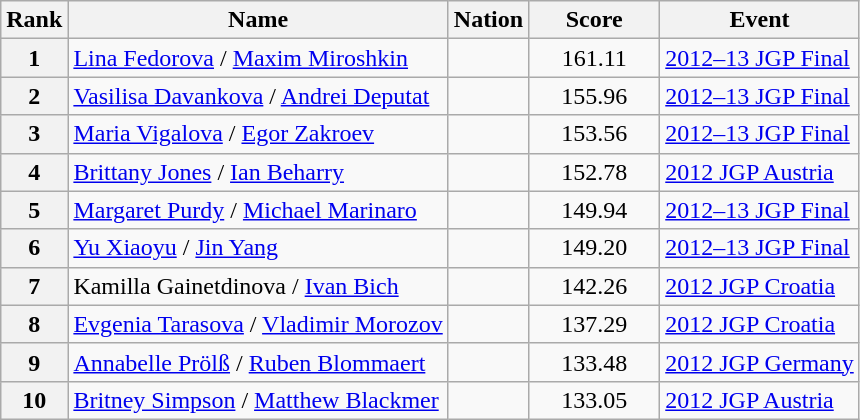<table class="wikitable sortable">
<tr>
<th>Rank</th>
<th>Name</th>
<th>Nation</th>
<th style="width:80px;">Score</th>
<th>Event</th>
</tr>
<tr>
<th>1</th>
<td><a href='#'>Lina Fedorova</a> / <a href='#'>Maxim Miroshkin</a></td>
<td></td>
<td align=center>161.11</td>
<td><a href='#'>2012–13 JGP Final</a></td>
</tr>
<tr>
<th>2</th>
<td><a href='#'>Vasilisa Davankova</a> / <a href='#'>Andrei Deputat</a></td>
<td></td>
<td align=center>155.96</td>
<td><a href='#'>2012–13 JGP Final</a></td>
</tr>
<tr>
<th>3</th>
<td><a href='#'>Maria Vigalova</a> / <a href='#'>Egor Zakroev</a></td>
<td></td>
<td align=center>153.56</td>
<td><a href='#'>2012–13 JGP Final</a></td>
</tr>
<tr>
<th>4</th>
<td><a href='#'>Brittany Jones</a> / <a href='#'>Ian Beharry</a></td>
<td></td>
<td align=center>152.78</td>
<td><a href='#'>2012 JGP Austria</a></td>
</tr>
<tr>
<th>5</th>
<td><a href='#'>Margaret Purdy</a> / <a href='#'>Michael Marinaro</a></td>
<td></td>
<td align=center>149.94</td>
<td><a href='#'>2012–13 JGP Final</a></td>
</tr>
<tr>
<th>6</th>
<td><a href='#'>Yu Xiaoyu</a> / <a href='#'>Jin Yang</a></td>
<td></td>
<td align=center>149.20</td>
<td><a href='#'>2012–13 JGP Final</a></td>
</tr>
<tr>
<th>7</th>
<td>Kamilla Gainetdinova / <a href='#'>Ivan Bich</a></td>
<td></td>
<td align=center>142.26</td>
<td><a href='#'>2012 JGP Croatia</a></td>
</tr>
<tr>
<th>8</th>
<td><a href='#'>Evgenia Tarasova</a> / <a href='#'>Vladimir Morozov</a></td>
<td></td>
<td align=center>137.29</td>
<td><a href='#'>2012 JGP Croatia</a></td>
</tr>
<tr>
<th>9</th>
<td><a href='#'>Annabelle Prölß</a> / <a href='#'>Ruben Blommaert</a></td>
<td></td>
<td align=center>133.48</td>
<td><a href='#'>2012 JGP Germany</a></td>
</tr>
<tr>
<th>10</th>
<td><a href='#'>Britney Simpson</a> / <a href='#'>Matthew Blackmer</a></td>
<td></td>
<td align=center>133.05</td>
<td><a href='#'>2012 JGP Austria</a></td>
</tr>
</table>
